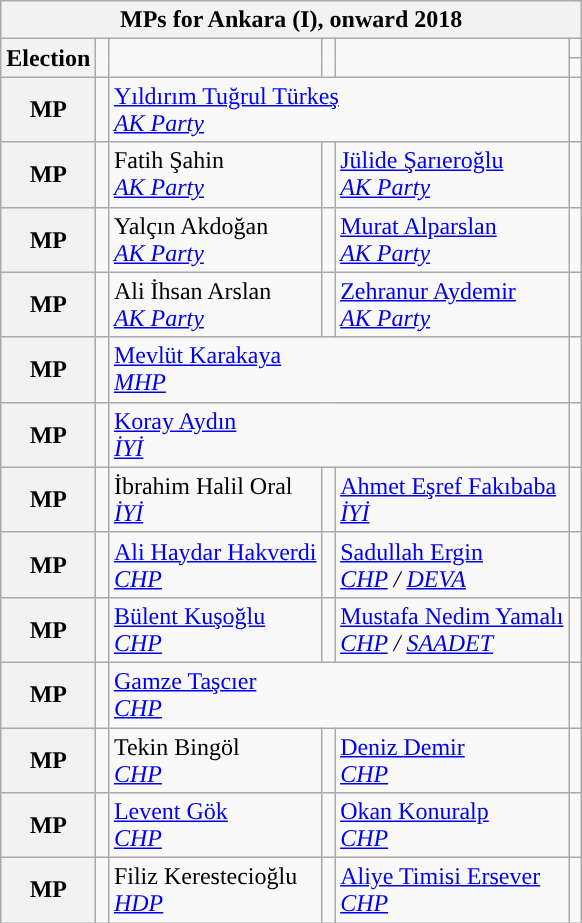<table class="wikitable">
<tr>
<th colspan = 6>MPs for Ankara (I), onward 2018</th>
</tr>
<tr>
<th rowspan = 2>Election</th>
<td rowspan="2" style="width:1px;"></td>
<td rowspan = 2></td>
<td rowspan="2" style="width:1px;"></td>
<td rowspan = 2></td>
<td></td>
</tr>
<tr>
<td></td>
</tr>
<tr>
<th>MP</th>
<td width=1px style="background-color: "></td>
<td colspan = 3><a href='#'>Yıldırım Tuğrul Türkeş</a><br><em><a href='#'>AK Party</a></em></td>
<td width=1px style="background-color: "></td>
</tr>
<tr>
<th>MP</th>
<td width=1px style="background-color: "></td>
<td colspan = 1>Fatih Şahin<br><em><a href='#'>AK Party</a></em></td>
<td width=1px style="background-color: "></td>
<td colspan = 1><a href='#'>Jülide Şarıeroğlu</a><br><em><a href='#'>AK Party</a></em></td>
<td width=1px style="background-color: "></td>
</tr>
<tr>
<th>MP</th>
<td width=1px style="background-color: "></td>
<td colspan = 1>Yalçın Akdoğan<br><em><a href='#'>AK Party</a></em></td>
<td width=1px style="background-color: "></td>
<td colspan = 1><a href='#'>Murat Alparslan</a><br><em><a href='#'>AK Party</a></em></td>
<td width=1px style="background-color: "></td>
</tr>
<tr>
<th>MP</th>
<td width=1px style="background-color: "></td>
<td colspan = 1>Ali İhsan Arslan<br><em><a href='#'>AK Party</a></em></td>
<td width=1px style="background-color: "></td>
<td colspan = 1><a href='#'>Zehranur Aydemir</a><br><em><a href='#'>AK Party</a></em></td>
<td width=1px style="background-color: "></td>
</tr>
<tr>
<th>MP</th>
<td width=1px style="background-color: "></td>
<td colspan = 3><a href='#'>Mevlüt Karakaya</a><br><em><a href='#'>MHP</a></em></td>
<td width=1px style="background-color: "></td>
</tr>
<tr>
<th>MP</th>
<td width=1px style="background-color: "></td>
<td colspan = 3><a href='#'>Koray Aydın</a><br><em><a href='#'>İYİ</a></em></td>
<td width=1px style="background-color: "></td>
</tr>
<tr>
<th>MP</th>
<td width=1px style="background-color: "></td>
<td colspan = 1>İbrahim Halil Oral<br><em><a href='#'>İYİ</a></em></td>
<td width=1px style="background-color: "></td>
<td colspan = 1><a href='#'>Ahmet Eşref Fakıbaba</a><br><em><a href='#'>İYİ</a></em></td>
<td width=1px style="background-color: "></td>
</tr>
<tr>
<th>MP</th>
<td width=1px style="background-color: "></td>
<td colspan = 1><a href='#'>Ali Haydar Hakverdi</a><br><em><a href='#'>CHP</a></em></td>
<td width=1px style="background-color: "></td>
<td colspan = 1><a href='#'>Sadullah Ergin</a><br><em><a href='#'>CHP</a> / <a href='#'>DEVA</a></em></td>
<td width=1px style="background-color: "></td>
</tr>
<tr>
<th>MP</th>
<td width=1px style="background-color: "></td>
<td colspan = 1><a href='#'>Bülent Kuşoğlu</a><br><em><a href='#'>CHP</a></em></td>
<td width=1px style="background-color: "></td>
<td colspan = 1><a href='#'>Mustafa Nedim Yamalı</a><br><em><a href='#'>CHP</a> / <a href='#'>SAADET</a></em></td>
<td width=1px style="background-color: "></td>
</tr>
<tr>
<th>MP</th>
<td width=1px style="background-color: "></td>
<td colspan = 3><a href='#'>Gamze Taşcıer</a><br><em><a href='#'>CHP</a></em></td>
<td width=1px style="background-color: "></td>
</tr>
<tr>
<th>MP</th>
<td width=1px style="background-color: "></td>
<td colspan = 1>Tekin Bingöl<br><em><a href='#'>CHP</a></em></td>
<td width=1px style="background-color: "></td>
<td colspan = 1><a href='#'>Deniz Demir</a><br><em><a href='#'>CHP</a></em></td>
<td width=1px style="background-color: "></td>
</tr>
<tr>
<th>MP</th>
<td width=1px style="background-color: "></td>
<td colspan = 1><a href='#'>Levent Gök</a><br><em><a href='#'>CHP</a></em></td>
<td width=1px style="background-color: "></td>
<td colspan = 1><a href='#'>Okan Konuralp</a><br><em><a href='#'>CHP</a></em></td>
<td width=1px style="background-color: "></td>
</tr>
<tr>
<th>MP</th>
<td width=1px style="background-color: "></td>
<td colspan = 1>Filiz Kerestecioğlu<br><em><a href='#'>HDP</a></em></td>
<td width=1px style="background-color: "></td>
<td colspan = 1><a href='#'>Aliye Timisi Ersever</a><br><em><a href='#'>CHP</a></em></td>
<td width=1px style="background-color: "></td>
</tr>
</table>
